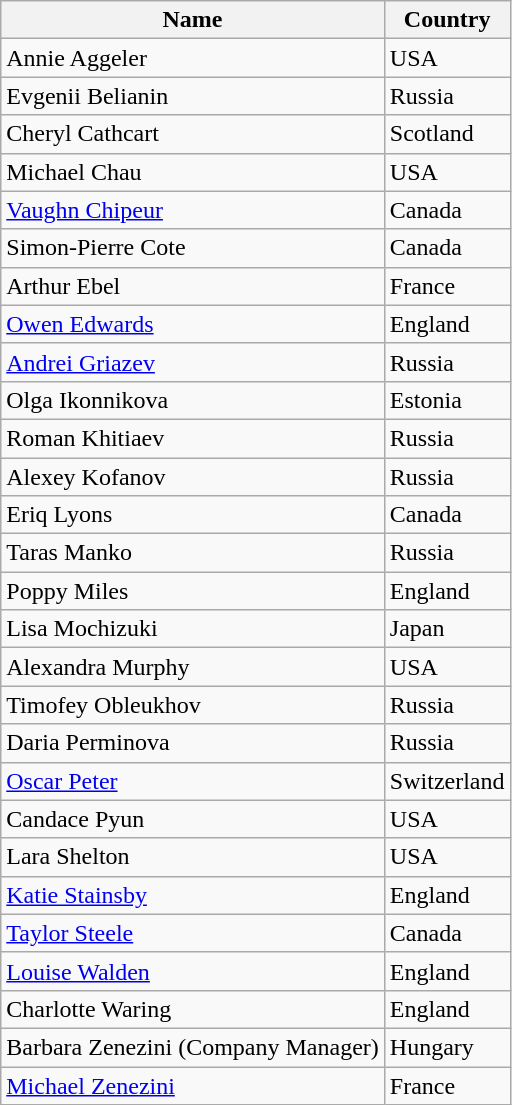<table class="wikitable">
<tr>
<th>Name</th>
<th>Country</th>
</tr>
<tr>
<td>Annie Aggeler</td>
<td>USA</td>
</tr>
<tr>
<td>Evgenii Belianin</td>
<td>Russia</td>
</tr>
<tr>
<td>Cheryl Cathcart</td>
<td>Scotland</td>
</tr>
<tr>
<td>Michael Chau</td>
<td>USA</td>
</tr>
<tr>
<td><a href='#'>Vaughn Chipeur</a></td>
<td>Canada</td>
</tr>
<tr>
<td>Simon-Pierre Cote</td>
<td>Canada</td>
</tr>
<tr>
<td>Arthur Ebel</td>
<td>France</td>
</tr>
<tr>
<td><a href='#'>Owen Edwards</a></td>
<td>England</td>
</tr>
<tr>
<td><a href='#'>Andrei Griazev</a></td>
<td>Russia</td>
</tr>
<tr>
<td>Olga Ikonnikova</td>
<td>Estonia</td>
</tr>
<tr>
<td>Roman Khitiaev</td>
<td>Russia</td>
</tr>
<tr>
<td>Alexey Kofanov</td>
<td>Russia</td>
</tr>
<tr>
<td>Eriq Lyons</td>
<td>Canada</td>
</tr>
<tr>
<td>Taras Manko</td>
<td>Russia</td>
</tr>
<tr>
<td>Poppy Miles</td>
<td>England</td>
</tr>
<tr>
<td>Lisa Mochizuki</td>
<td>Japan</td>
</tr>
<tr>
<td>Alexandra Murphy</td>
<td>USA</td>
</tr>
<tr>
<td>Timofey Obleukhov</td>
<td>Russia</td>
</tr>
<tr>
<td>Daria Perminova</td>
<td>Russia</td>
</tr>
<tr>
<td><a href='#'>Oscar Peter</a></td>
<td>Switzerland</td>
</tr>
<tr>
<td>Candace Pyun</td>
<td>USA</td>
</tr>
<tr>
<td>Lara Shelton</td>
<td>USA</td>
</tr>
<tr>
<td><a href='#'>Katie Stainsby</a></td>
<td>England</td>
</tr>
<tr>
<td><a href='#'>Taylor Steele</a></td>
<td>Canada</td>
</tr>
<tr>
<td><a href='#'>Louise Walden</a></td>
<td>England</td>
</tr>
<tr>
<td>Charlotte Waring</td>
<td>England</td>
</tr>
<tr>
<td>Barbara Zenezini (Company Manager)</td>
<td>Hungary</td>
</tr>
<tr>
<td><a href='#'>Michael Zenezini</a></td>
<td>France</td>
</tr>
</table>
